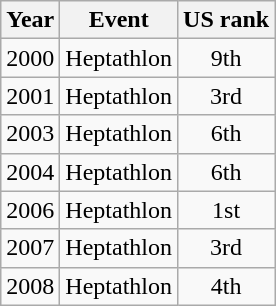<table class=wikitable>
<tr>
<th>Year</th>
<th>Event</th>
<th>US rank</th>
</tr>
<tr>
<td>2000</td>
<td>Heptathlon</td>
<td style="text-align:center;">9th</td>
</tr>
<tr>
<td>2001</td>
<td>Heptathlon</td>
<td style="text-align:center;">3rd</td>
</tr>
<tr>
<td>2003</td>
<td>Heptathlon</td>
<td style="text-align:center;">6th</td>
</tr>
<tr>
<td>2004</td>
<td>Heptathlon</td>
<td style="text-align:center;">6th</td>
</tr>
<tr>
<td>2006</td>
<td>Heptathlon</td>
<td style="text-align:center;">1st</td>
</tr>
<tr>
<td>2007</td>
<td>Heptathlon</td>
<td style="text-align:center;">3rd</td>
</tr>
<tr>
<td>2008</td>
<td>Heptathlon</td>
<td style="text-align:center;">4th</td>
</tr>
</table>
